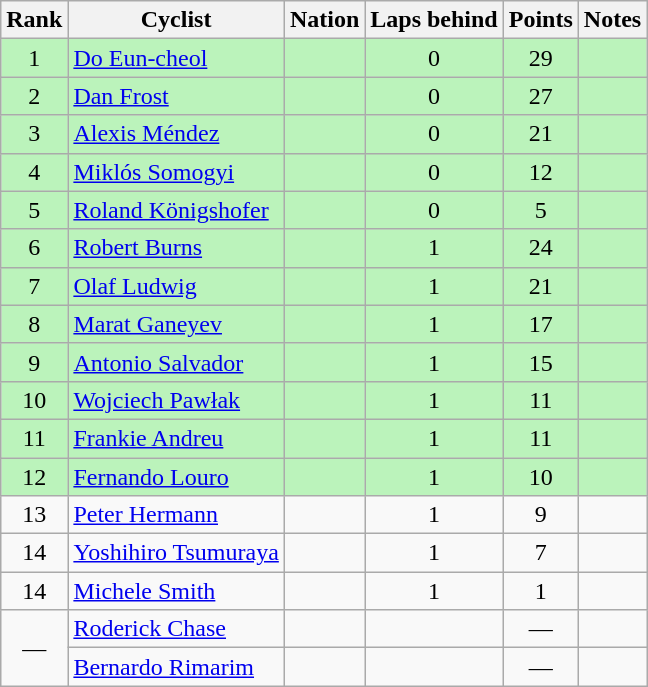<table class="wikitable sortable" style="text-align:center">
<tr>
<th>Rank</th>
<th>Cyclist</th>
<th>Nation</th>
<th>Laps behind</th>
<th>Points</th>
<th>Notes</th>
</tr>
<tr bgcolor=bbf3bb>
<td>1</td>
<td align=left><a href='#'>Do Eun-cheol</a></td>
<td align=left></td>
<td>0</td>
<td>29</td>
<td></td>
</tr>
<tr bgcolor=bbf3bb>
<td>2</td>
<td align=left><a href='#'>Dan Frost</a></td>
<td align=left></td>
<td>0</td>
<td>27</td>
<td></td>
</tr>
<tr bgcolor=bbf3bb>
<td>3</td>
<td align=left><a href='#'>Alexis Méndez</a></td>
<td align=left></td>
<td>0</td>
<td>21</td>
<td></td>
</tr>
<tr bgcolor=bbf3bb>
<td>4</td>
<td align=left><a href='#'>Miklós Somogyi</a></td>
<td align=left></td>
<td>0</td>
<td>12</td>
<td></td>
</tr>
<tr bgcolor=bbf3bb>
<td>5</td>
<td align=left><a href='#'>Roland Königshofer</a></td>
<td align=left></td>
<td>0</td>
<td>5</td>
<td></td>
</tr>
<tr bgcolor=bbf3bb>
<td>6</td>
<td align=left><a href='#'>Robert Burns</a></td>
<td align=left></td>
<td>1</td>
<td>24</td>
<td></td>
</tr>
<tr bgcolor=bbf3bb>
<td>7</td>
<td align=left><a href='#'>Olaf Ludwig</a></td>
<td align=left></td>
<td>1</td>
<td>21</td>
<td></td>
</tr>
<tr bgcolor=bbf3bb>
<td>8</td>
<td align=left><a href='#'>Marat Ganeyev</a></td>
<td align=left></td>
<td>1</td>
<td>17</td>
<td></td>
</tr>
<tr bgcolor=bbf3bb>
<td>9</td>
<td align=left><a href='#'>Antonio Salvador</a></td>
<td align=left></td>
<td>1</td>
<td>15</td>
<td></td>
</tr>
<tr bgcolor=bbf3bb>
<td>10</td>
<td align=left><a href='#'>Wojciech Pawłak</a></td>
<td align=left></td>
<td>1</td>
<td>11</td>
<td></td>
</tr>
<tr bgcolor=bbf3bb>
<td>11</td>
<td align=left><a href='#'>Frankie Andreu</a></td>
<td align=left></td>
<td>1</td>
<td>11</td>
<td></td>
</tr>
<tr bgcolor=bbf3bb>
<td>12</td>
<td align=left><a href='#'>Fernando Louro</a></td>
<td align=left></td>
<td>1</td>
<td>10</td>
<td></td>
</tr>
<tr>
<td>13</td>
<td align=left><a href='#'>Peter Hermann</a></td>
<td align=left></td>
<td>1</td>
<td>9</td>
<td></td>
</tr>
<tr>
<td>14</td>
<td align=left><a href='#'>Yoshihiro Tsumuraya</a></td>
<td align=left></td>
<td>1</td>
<td>7</td>
<td></td>
</tr>
<tr>
<td>14</td>
<td align=left><a href='#'>Michele Smith</a></td>
<td align=left></td>
<td>1</td>
<td>1</td>
<td></td>
</tr>
<tr>
<td rowspan=2 data-sort-value=15>—</td>
<td align=left><a href='#'>Roderick Chase</a></td>
<td align=left></td>
<td data-sort-value=9></td>
<td data-sort-value=0>—</td>
<td></td>
</tr>
<tr>
<td align=left><a href='#'>Bernardo Rimarim</a></td>
<td align=left></td>
<td data-sort-value=9></td>
<td data-sort-value=0>—</td>
<td></td>
</tr>
</table>
